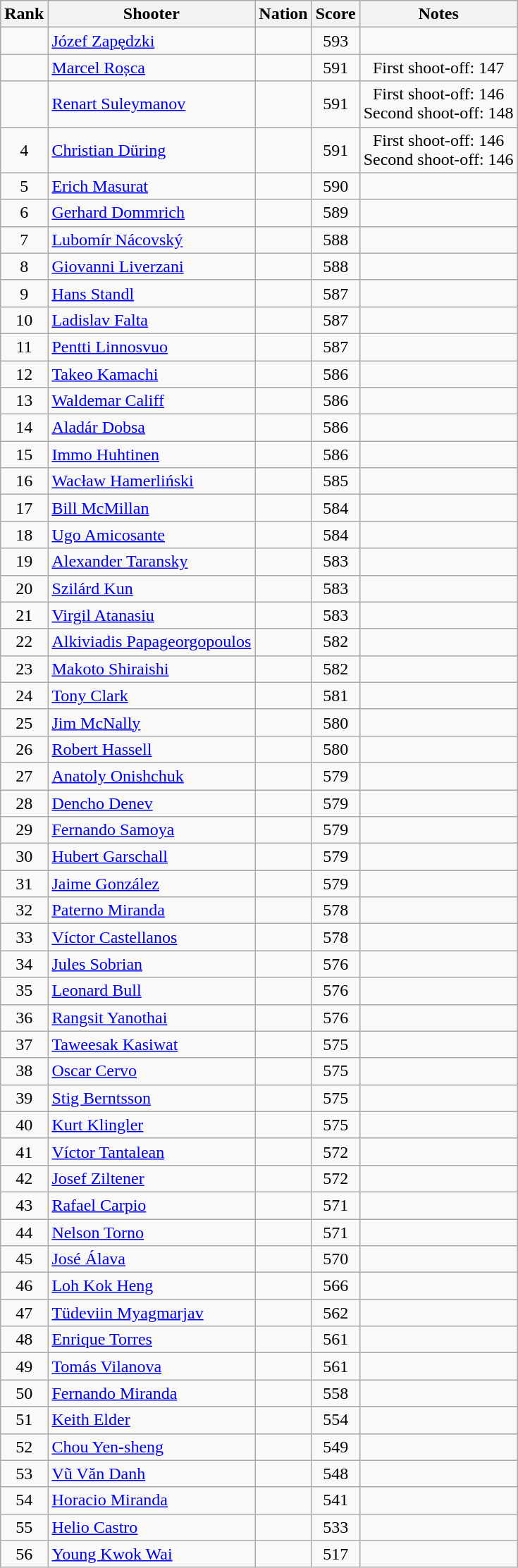<table class="wikitable sortable" style="text-align:center">
<tr>
<th>Rank</th>
<th>Shooter</th>
<th>Nation</th>
<th>Score</th>
<th>Notes</th>
</tr>
<tr>
<td></td>
<td align=left><a href='#'>Józef Zapędzki</a></td>
<td align=left></td>
<td>593</td>
<td></td>
</tr>
<tr>
<td></td>
<td align=left><a href='#'>Marcel Roșca</a></td>
<td align=left></td>
<td>591</td>
<td>First shoot-off: 147</td>
</tr>
<tr>
<td></td>
<td align=left><a href='#'>Renart Suleymanov</a></td>
<td align=left></td>
<td>591</td>
<td>First shoot-off: 146<br>Second shoot-off: 148</td>
</tr>
<tr>
<td>4</td>
<td align=left><a href='#'>Christian Düring</a></td>
<td align=left></td>
<td>591</td>
<td>First shoot-off: 146<br>Second shoot-off: 146</td>
</tr>
<tr>
<td>5</td>
<td align=left><a href='#'>Erich Masurat</a></td>
<td align=left></td>
<td>590</td>
<td></td>
</tr>
<tr>
<td>6</td>
<td align=left><a href='#'>Gerhard Dommrich</a></td>
<td align=left></td>
<td>589</td>
<td></td>
</tr>
<tr>
<td>7</td>
<td align=left><a href='#'>Lubomír Nácovský</a></td>
<td align=left></td>
<td>588</td>
<td></td>
</tr>
<tr>
<td>8</td>
<td align=left><a href='#'>Giovanni Liverzani</a></td>
<td align=left></td>
<td>588</td>
<td></td>
</tr>
<tr>
<td>9</td>
<td align=left><a href='#'>Hans Standl</a></td>
<td align=left></td>
<td>587</td>
<td></td>
</tr>
<tr>
<td>10</td>
<td align=left><a href='#'>Ladislav Falta</a></td>
<td align=left></td>
<td>587</td>
<td></td>
</tr>
<tr>
<td>11</td>
<td align=left><a href='#'>Pentti Linnosvuo</a></td>
<td align=left></td>
<td>587</td>
<td></td>
</tr>
<tr>
<td>12</td>
<td align=left><a href='#'>Takeo Kamachi</a></td>
<td align=left></td>
<td>586</td>
<td></td>
</tr>
<tr>
<td>13</td>
<td align=left><a href='#'>Waldemar Califf</a></td>
<td align=left></td>
<td>586</td>
<td></td>
</tr>
<tr>
<td>14</td>
<td align=left><a href='#'>Aladár Dobsa</a></td>
<td align=left></td>
<td>586</td>
<td></td>
</tr>
<tr>
<td>15</td>
<td align=left><a href='#'>Immo Huhtinen</a></td>
<td align=left></td>
<td>586</td>
<td></td>
</tr>
<tr>
<td>16</td>
<td align=left><a href='#'>Wacław Hamerliński</a></td>
<td align=left></td>
<td>585</td>
<td></td>
</tr>
<tr>
<td>17</td>
<td align=left><a href='#'>Bill McMillan</a></td>
<td align=left></td>
<td>584</td>
<td></td>
</tr>
<tr>
<td>18</td>
<td align=left><a href='#'>Ugo Amicosante</a></td>
<td align=left></td>
<td>584</td>
<td></td>
</tr>
<tr>
<td>19</td>
<td align=left><a href='#'>Alexander Taransky</a></td>
<td align=left></td>
<td>583</td>
<td></td>
</tr>
<tr>
<td>20</td>
<td align=left><a href='#'>Szilárd Kun</a></td>
<td align=left></td>
<td>583</td>
<td></td>
</tr>
<tr>
<td>21</td>
<td align=left><a href='#'>Virgil Atanasiu</a></td>
<td align=left></td>
<td>583</td>
<td></td>
</tr>
<tr>
<td>22</td>
<td align=left><a href='#'>Alkiviadis Papageorgopoulos</a></td>
<td align=left></td>
<td>582</td>
<td></td>
</tr>
<tr>
<td>23</td>
<td align=left><a href='#'>Makoto Shiraishi</a></td>
<td align=left></td>
<td>582</td>
<td></td>
</tr>
<tr>
<td>24</td>
<td align=left><a href='#'>Tony Clark</a></td>
<td align=left></td>
<td>581</td>
<td></td>
</tr>
<tr>
<td>25</td>
<td align=left><a href='#'>Jim McNally</a></td>
<td align=left></td>
<td>580</td>
<td></td>
</tr>
<tr>
<td>26</td>
<td align=left><a href='#'>Robert Hassell</a></td>
<td align=left></td>
<td>580</td>
<td></td>
</tr>
<tr>
<td>27</td>
<td align=left><a href='#'>Anatoly Onishchuk</a></td>
<td align=left></td>
<td>579</td>
<td></td>
</tr>
<tr>
<td>28</td>
<td align=left><a href='#'>Dencho Denev</a></td>
<td align=left></td>
<td>579</td>
<td></td>
</tr>
<tr>
<td>29</td>
<td align=left><a href='#'>Fernando Samoya</a></td>
<td align=left></td>
<td>579</td>
<td></td>
</tr>
<tr>
<td>30</td>
<td align=left><a href='#'>Hubert Garschall</a></td>
<td align=left></td>
<td>579</td>
<td></td>
</tr>
<tr>
<td>31</td>
<td align=left><a href='#'>Jaime González</a></td>
<td align=left></td>
<td>579</td>
<td></td>
</tr>
<tr>
<td>32</td>
<td align=left><a href='#'>Paterno Miranda</a></td>
<td align=left></td>
<td>578</td>
<td></td>
</tr>
<tr>
<td>33</td>
<td align=left><a href='#'>Víctor Castellanos</a></td>
<td align=left></td>
<td>578</td>
<td></td>
</tr>
<tr>
<td>34</td>
<td align=left><a href='#'>Jules Sobrian</a></td>
<td align=left></td>
<td>576</td>
<td></td>
</tr>
<tr>
<td>35</td>
<td align=left><a href='#'>Leonard Bull</a></td>
<td align=left></td>
<td>576</td>
<td></td>
</tr>
<tr>
<td>36</td>
<td align=left><a href='#'>Rangsit Yanothai</a></td>
<td align=left></td>
<td>576</td>
<td></td>
</tr>
<tr>
<td>37</td>
<td align=left><a href='#'>Taweesak Kasiwat</a></td>
<td align=left></td>
<td>575</td>
<td></td>
</tr>
<tr>
<td>38</td>
<td align=left><a href='#'>Oscar Cervo</a></td>
<td align=left></td>
<td>575</td>
<td></td>
</tr>
<tr>
<td>39</td>
<td align=left><a href='#'>Stig Berntsson</a></td>
<td align=left></td>
<td>575</td>
<td></td>
</tr>
<tr>
<td>40</td>
<td align=left><a href='#'>Kurt Klingler</a></td>
<td align=left></td>
<td>575</td>
<td></td>
</tr>
<tr>
<td>41</td>
<td align=left><a href='#'>Víctor Tantalean</a></td>
<td align=left></td>
<td>572</td>
<td></td>
</tr>
<tr>
<td>42</td>
<td align=left><a href='#'>Josef Ziltener</a></td>
<td align=left></td>
<td>572</td>
<td></td>
</tr>
<tr>
<td>43</td>
<td align=left><a href='#'>Rafael Carpio</a></td>
<td align=left></td>
<td>571</td>
<td></td>
</tr>
<tr>
<td>44</td>
<td align=left><a href='#'>Nelson Torno</a></td>
<td align=left></td>
<td>571</td>
<td></td>
</tr>
<tr>
<td>45</td>
<td align=left><a href='#'>José Álava</a></td>
<td align=left></td>
<td>570</td>
<td></td>
</tr>
<tr>
<td>46</td>
<td align=left><a href='#'>Loh Kok Heng</a></td>
<td align=left></td>
<td>566</td>
<td></td>
</tr>
<tr>
<td>47</td>
<td align=left><a href='#'>Tüdeviin Myagmarjav</a></td>
<td align=left></td>
<td>562</td>
<td></td>
</tr>
<tr>
<td>48</td>
<td align=left><a href='#'>Enrique Torres</a></td>
<td align=left></td>
<td>561</td>
<td></td>
</tr>
<tr>
<td>49</td>
<td align=left><a href='#'>Tomás Vilanova</a></td>
<td align=left></td>
<td>561</td>
<td></td>
</tr>
<tr>
<td>50</td>
<td align=left><a href='#'>Fernando Miranda</a></td>
<td align=left></td>
<td>558</td>
<td></td>
</tr>
<tr>
<td>51</td>
<td align=left><a href='#'>Keith Elder</a></td>
<td align=left></td>
<td>554</td>
<td></td>
</tr>
<tr>
<td>52</td>
<td align=left><a href='#'>Chou Yen-sheng</a></td>
<td align=left></td>
<td>549</td>
<td></td>
</tr>
<tr>
<td>53</td>
<td align=left><a href='#'>Vũ Văn Danh</a></td>
<td align=left></td>
<td>548</td>
<td></td>
</tr>
<tr>
<td>54</td>
<td align=left><a href='#'>Horacio Miranda</a></td>
<td align=left></td>
<td>541</td>
<td></td>
</tr>
<tr>
<td>55</td>
<td align=left><a href='#'>Helio Castro</a></td>
<td align=left></td>
<td>533</td>
<td></td>
</tr>
<tr>
<td>56</td>
<td align=left><a href='#'>Young Kwok Wai</a></td>
<td align=left></td>
<td>517</td>
<td></td>
</tr>
</table>
